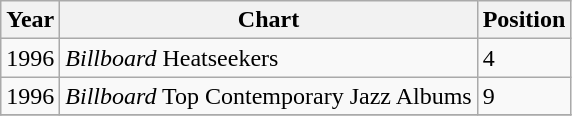<table class="wikitable">
<tr>
<th>Year</th>
<th>Chart</th>
<th>Position</th>
</tr>
<tr>
<td>1996</td>
<td><em>Billboard</em> Heatseekers</td>
<td>4</td>
</tr>
<tr>
<td>1996</td>
<td><em>Billboard</em> Top Contemporary Jazz Albums</td>
<td>9</td>
</tr>
<tr>
</tr>
</table>
